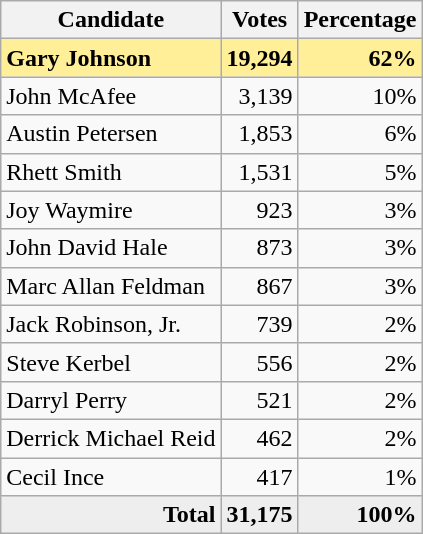<table class="wikitable" style="text-align:right;">
<tr>
<th>Candidate</th>
<th>Votes</th>
<th>Percentage</th>
</tr>
<tr style="background:#ffef99;">
<td style="text-align:left;"><strong>Gary Johnson</strong></td>
<td><strong>19,294</strong></td>
<td><strong>62%</strong></td>
</tr>
<tr>
<td style="text-align:left;">John McAfee</td>
<td>3,139</td>
<td>10%</td>
</tr>
<tr>
<td style="text-align:left;">Austin Petersen</td>
<td>1,853</td>
<td>6%</td>
</tr>
<tr>
<td style="text-align:left;">Rhett Smith</td>
<td>1,531</td>
<td>5%</td>
</tr>
<tr>
<td style="text-align:left;">Joy Waymire</td>
<td>923</td>
<td>3%</td>
</tr>
<tr>
<td style="text-align:left;">John David Hale</td>
<td>873</td>
<td>3%</td>
</tr>
<tr>
<td style="text-align:left;">Marc Allan Feldman</td>
<td>867</td>
<td>3%</td>
</tr>
<tr>
<td style="text-align:left;">Jack Robinson, Jr.</td>
<td>739</td>
<td>2%</td>
</tr>
<tr>
<td style="text-align:left;">Steve Kerbel</td>
<td>556</td>
<td>2%</td>
</tr>
<tr>
<td style="text-align:left;">Darryl Perry</td>
<td>521</td>
<td>2%</td>
</tr>
<tr>
<td style="text-align:left;">Derrick Michael Reid</td>
<td>462</td>
<td>2%</td>
</tr>
<tr>
<td style="text-align:left;">Cecil Ince</td>
<td>417</td>
<td>1%</td>
</tr>
<tr style="background:#eee;">
<td style="margin-right:0.50px"><strong>Total</strong></td>
<td style="margin-right:0.50px"><strong>31,175</strong></td>
<td style="margin-right:0.50px"><strong>100%</strong></td>
</tr>
</table>
